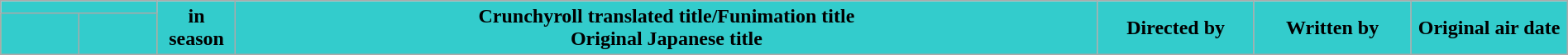<table class="wikitable" width="100%">
<tr>
<th style="background: #33CCCC;" width=5% colspan=2></th>
<th style="background: #33CCCC;"  width=5% rowspan=2> in season</th>
<th style="background: #33CCCC;" rowspan=2>Crunchyroll translated title/Funimation title <br>Original Japanese title</th>
<th style="background: #33CCCC;" width=10% rowspan=2>Directed by</th>
<th style="background: #33CCCC;" width=10% rowspan=2>Written by</th>
<th style="background: #33CCCC;" width=10% rowspan=2>Original air date</th>
</tr>
<tr style="border-bottom:3px; solid; background: #66CC33;">
<th style="background: #33CCCC;" width=5%></th>
<th style="background: #33CCCC;" width=5%><br>



























</th>
</tr>
</table>
